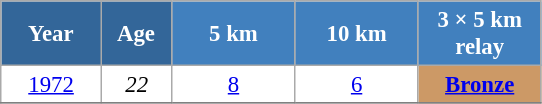<table class="wikitable" style="font-size:95%; text-align:center; border:grey solid 1px; border-collapse:collapse; background:#ffffff;">
<tr>
<th style="background-color:#369; color:white; width:60px;"> Year </th>
<th style="background-color:#369; color:white; width:40px;"> Age </th>
<th style="background-color:#4180be; color:white; width:75px;"> 5 km </th>
<th style="background-color:#4180be; color:white; width:75px;"> 10 km </th>
<th style="background-color:#4180be; color:white; width:75px;"> 3 × 5 km <br> relay </th>
</tr>
<tr>
<td><a href='#'>1972</a></td>
<td><em>22</em></td>
<td><a href='#'>8</a></td>
<td><a href='#'>6</a></td>
<td bgcolor="cc9966"><a href='#'><strong>Bronze</strong></a></td>
</tr>
<tr>
</tr>
</table>
